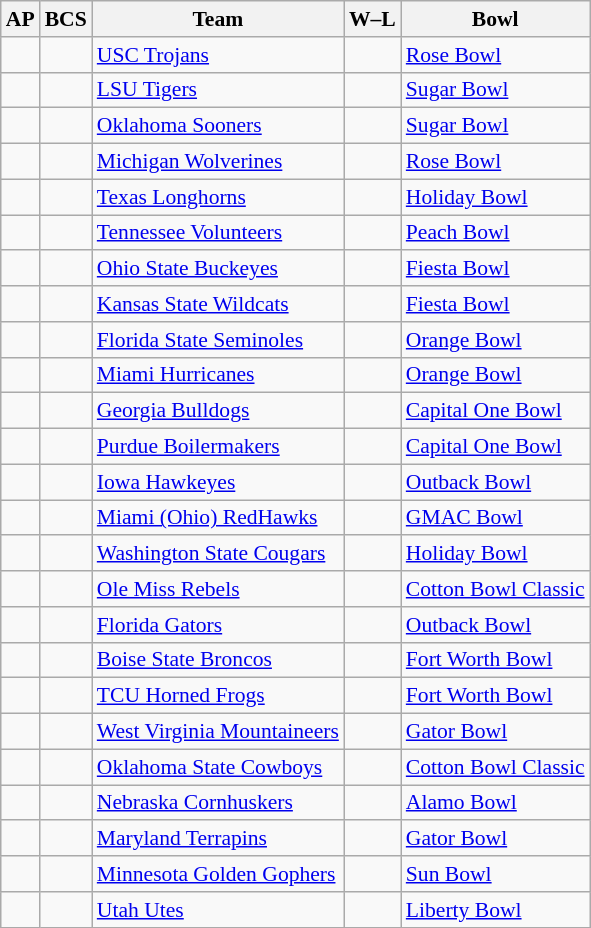<table class="wikitable" style="font-size:90%;">
<tr>
<th>AP</th>
<th>BCS</th>
<th>Team</th>
<th>W–L</th>
<th>Bowl</th>
</tr>
<tr>
<td></td>
<td></td>
<td><a href='#'>USC Trojans</a></td>
<td></td>
<td><a href='#'>Rose Bowl</a> </td>
</tr>
<tr>
<td></td>
<td></td>
<td><a href='#'>LSU Tigers</a></td>
<td></td>
<td><a href='#'>Sugar Bowl</a> </td>
</tr>
<tr>
<td></td>
<td></td>
<td><a href='#'>Oklahoma Sooners</a></td>
<td></td>
<td><a href='#'>Sugar Bowl</a> </td>
</tr>
<tr>
<td></td>
<td></td>
<td><a href='#'>Michigan Wolverines</a></td>
<td></td>
<td><a href='#'>Rose Bowl</a> </td>
</tr>
<tr>
<td></td>
<td></td>
<td><a href='#'>Texas Longhorns</a></td>
<td></td>
<td><a href='#'>Holiday Bowl</a></td>
</tr>
<tr>
<td></td>
<td></td>
<td><a href='#'>Tennessee Volunteers</a></td>
<td></td>
<td><a href='#'>Peach Bowl</a></td>
</tr>
<tr>
<td></td>
<td></td>
<td><a href='#'>Ohio State Buckeyes</a></td>
<td></td>
<td><a href='#'>Fiesta Bowl</a> </td>
</tr>
<tr>
<td></td>
<td></td>
<td><a href='#'>Kansas State Wildcats</a></td>
<td></td>
<td><a href='#'>Fiesta Bowl</a> </td>
</tr>
<tr>
<td></td>
<td></td>
<td><a href='#'>Florida State Seminoles</a></td>
<td></td>
<td><a href='#'>Orange Bowl</a> </td>
</tr>
<tr>
<td></td>
<td></td>
<td><a href='#'>Miami Hurricanes</a></td>
<td></td>
<td><a href='#'>Orange Bowl</a> </td>
</tr>
<tr>
<td></td>
<td></td>
<td><a href='#'>Georgia Bulldogs</a></td>
<td></td>
<td><a href='#'>Capital One Bowl</a></td>
</tr>
<tr>
<td></td>
<td></td>
<td><a href='#'>Purdue Boilermakers</a></td>
<td></td>
<td><a href='#'>Capital One Bowl</a></td>
</tr>
<tr>
<td></td>
<td></td>
<td><a href='#'>Iowa Hawkeyes</a></td>
<td></td>
<td><a href='#'>Outback Bowl</a></td>
</tr>
<tr>
<td></td>
<td></td>
<td><a href='#'>Miami (Ohio) RedHawks</a></td>
<td></td>
<td><a href='#'>GMAC Bowl</a></td>
</tr>
<tr>
<td></td>
<td></td>
<td><a href='#'>Washington State Cougars</a></td>
<td></td>
<td><a href='#'>Holiday Bowl</a></td>
</tr>
<tr>
<td></td>
<td></td>
<td><a href='#'>Ole Miss Rebels</a></td>
<td></td>
<td><a href='#'>Cotton Bowl Classic</a></td>
</tr>
<tr>
<td></td>
<td></td>
<td><a href='#'>Florida Gators</a></td>
<td></td>
<td><a href='#'>Outback Bowl</a></td>
</tr>
<tr>
<td></td>
<td></td>
<td><a href='#'>Boise State Broncos</a></td>
<td></td>
<td><a href='#'>Fort Worth Bowl</a></td>
</tr>
<tr>
<td></td>
<td></td>
<td><a href='#'>TCU Horned Frogs</a></td>
<td></td>
<td><a href='#'>Fort Worth Bowl</a></td>
</tr>
<tr>
<td></td>
<td></td>
<td><a href='#'>West Virginia Mountaineers</a></td>
<td></td>
<td><a href='#'>Gator Bowl</a></td>
</tr>
<tr>
<td></td>
<td></td>
<td><a href='#'>Oklahoma State Cowboys</a></td>
<td></td>
<td><a href='#'>Cotton Bowl Classic</a></td>
</tr>
<tr>
<td></td>
<td></td>
<td><a href='#'>Nebraska Cornhuskers</a></td>
<td></td>
<td><a href='#'>Alamo Bowl</a></td>
</tr>
<tr>
<td></td>
<td></td>
<td><a href='#'>Maryland Terrapins</a></td>
<td></td>
<td><a href='#'>Gator Bowl</a></td>
</tr>
<tr>
<td></td>
<td></td>
<td><a href='#'>Minnesota Golden Gophers</a></td>
<td></td>
<td><a href='#'>Sun Bowl</a></td>
</tr>
<tr>
<td></td>
<td></td>
<td><a href='#'>Utah Utes</a></td>
<td></td>
<td><a href='#'>Liberty Bowl</a></td>
</tr>
</table>
